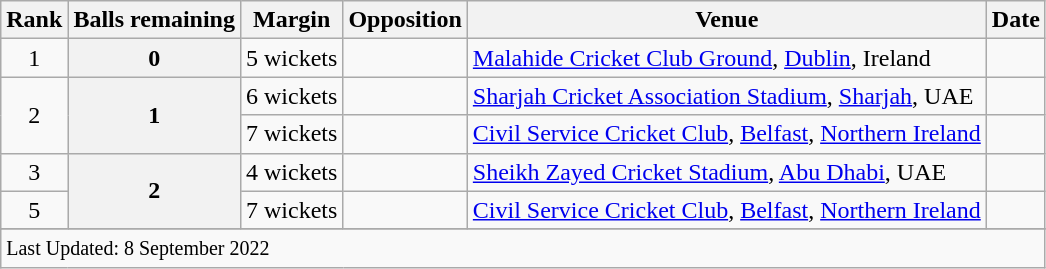<table class="wikitable plainrowheaders sortable">
<tr>
<th scope=col>Rank</th>
<th scope=col>Balls remaining</th>
<th scope=col>Margin</th>
<th scope=col>Opposition</th>
<th scope=col>Venue</th>
<th scope=col>Date</th>
</tr>
<tr>
<td align=center>1</td>
<th scope=row style=text-align:center>0</th>
<td scope=row style=text-align:center;>5 wickets</td>
<td></td>
<td><a href='#'>Malahide Cricket Club Ground</a>, <a href='#'>Dublin</a>, Ireland</td>
<td></td>
</tr>
<tr>
<td rowspan="2" align="center">2</td>
<th rowspan="2" scope="row" style="text-align:center">1</th>
<td scope=row style=text-align:center;>6 wickets</td>
<td></td>
<td><a href='#'>Sharjah Cricket Association Stadium</a>, <a href='#'>Sharjah</a>, UAE</td>
<td></td>
</tr>
<tr>
<td scope="row" style="text-align:center;">7 wickets</td>
<td></td>
<td><a href='#'>Civil Service Cricket Club</a>, <a href='#'>Belfast</a>, <a href='#'>Northern Ireland</a></td>
<td></td>
</tr>
<tr>
<td align="center">3</td>
<th rowspan="2" scope="row" style="text-align:center">2</th>
<td scope="row" style="text-align:center;">4 wickets</td>
<td></td>
<td><a href='#'>Sheikh Zayed Cricket Stadium</a>, <a href='#'>Abu Dhabi</a>, UAE</td>
<td></td>
</tr>
<tr>
<td align=center>5</td>
<td scope=row style=text-align:center;>7 wickets</td>
<td></td>
<td><a href='#'>Civil Service Cricket Club</a>, <a href='#'>Belfast</a>, <a href='#'>Northern Ireland</a></td>
<td></td>
</tr>
<tr>
</tr>
<tr class=sortbottom>
<td colspan=6><small>Last Updated: 8 September 2022</small></td>
</tr>
</table>
